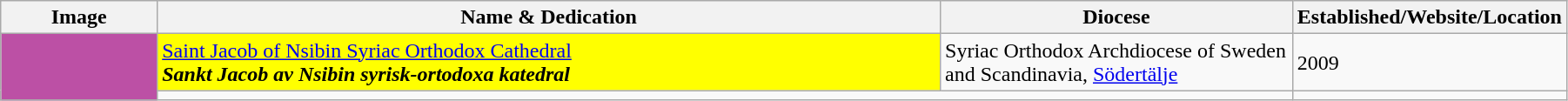<table width=95% class="wikitable">
<tr>
<th width=10%>Image</th>
<th width=50%>Name & Dedication</th>
<th>Diocese</th>
<th width=10%>Established/Website/Location</th>
</tr>
<tr>
<td rowspan="2" bgcolor="#BC50A5" align="center"></td>
<td bgcolor="yellow"><a href='#'>Saint Jacob of Nsibin Syriac Orthodox Cathedral</a><br><strong><em>Sankt Jacob av Nsibin syrisk-ortodoxa katedral</em></strong></td>
<td>Syriac Orthodox Archdiocese of Sweden and Scandinavia, <a href='#'>Södertälje</a></td>
<td>2009</td>
</tr>
<tr>
<td colspan="2"><small></small></td>
<td><small></small></td>
</tr>
</table>
